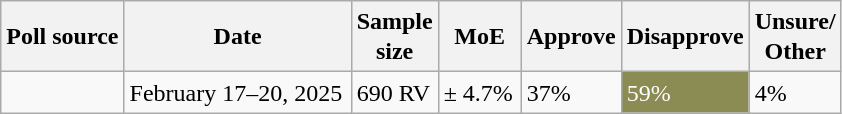<table class="wikitable sortable mw-datatable defaultcenter col1left col2left col3left sticky-table-head sticky-table-col1" style="line-height:20px;">
<tr>
<th>Poll source</th>
<th style=width:9em;>Date</th>
<th>Sample<br>size</th>
<th style=width:3em;>MoE</th>
<th>Approve</th>
<th>Disapprove</th>
<th>Unsure/<br>Other</th>
</tr>
<tr>
<td></td>
<td>February 17–20, 2025</td>
<td>690 RV</td>
<td>± 4.7%</td>
<td>37%</td>
<td style="background:#8B8B54; color: white">59%</td>
<td>4%</td>
</tr>
</table>
